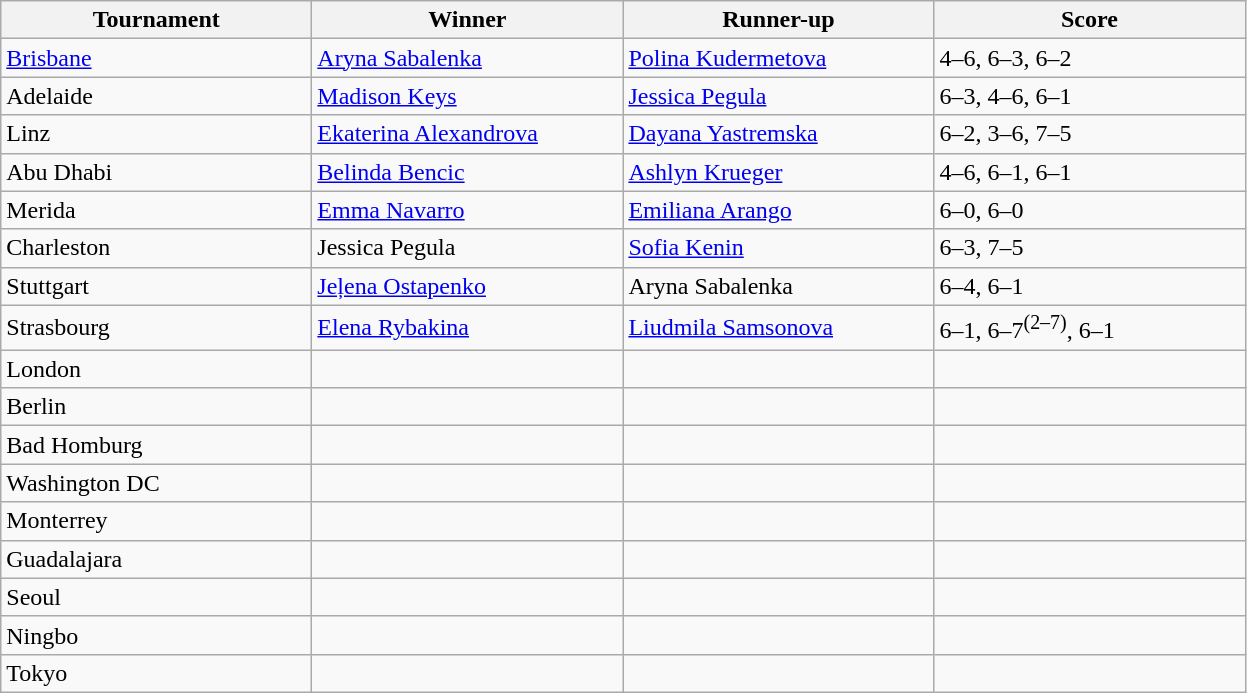<table class="wikitable nowrap">
<tr>
<th width="200">Tournament</th>
<th width="200">Winner</th>
<th width="200">Runner-up</th>
<th width="200">Score</th>
</tr>
<tr>
<td><a href='#'>Brisbane</a></td>
<td> <a href='#'>Aryna Sabalenka</a></td>
<td> <a href='#'>Polina Kudermetova</a></td>
<td>4–6, 6–3, 6–2</td>
</tr>
<tr>
<td>Adelaide</td>
<td> <a href='#'>Madison Keys</a></td>
<td> <a href='#'>Jessica Pegula</a></td>
<td>6–3, 4–6, 6–1</td>
</tr>
<tr>
<td>Linz</td>
<td> <a href='#'>Ekaterina Alexandrova</a></td>
<td> <a href='#'>Dayana Yastremska</a></td>
<td>6–2, 3–6, 7–5</td>
</tr>
<tr>
<td>Abu Dhabi</td>
<td> <a href='#'>Belinda Bencic</a></td>
<td> <a href='#'>Ashlyn Krueger</a></td>
<td>4–6, 6–1, 6–1</td>
</tr>
<tr>
<td>Merida</td>
<td> <a href='#'>Emma Navarro</a></td>
<td> <a href='#'>Emiliana Arango</a></td>
<td>6–0, 6–0</td>
</tr>
<tr>
<td>Charleston</td>
<td> Jessica Pegula</td>
<td> <a href='#'>Sofia Kenin</a></td>
<td>6–3, 7–5</td>
</tr>
<tr>
<td>Stuttgart</td>
<td> <a href='#'>Jeļena Ostapenko</a></td>
<td> Aryna Sabalenka</td>
<td>6–4, 6–1</td>
</tr>
<tr>
<td>Strasbourg</td>
<td> <a href='#'>Elena Rybakina</a></td>
<td> <a href='#'>Liudmila Samsonova</a></td>
<td>6–1, 6–7<sup>(2–7)</sup>, 6–1</td>
</tr>
<tr>
<td>London</td>
<td></td>
<td></td>
<td></td>
</tr>
<tr>
<td>Berlin</td>
<td></td>
<td></td>
<td></td>
</tr>
<tr>
<td>Bad Homburg</td>
<td></td>
<td></td>
<td></td>
</tr>
<tr>
<td>Washington DC</td>
<td></td>
<td></td>
<td></td>
</tr>
<tr>
<td>Monterrey</td>
<td></td>
<td></td>
<td></td>
</tr>
<tr>
<td>Guadalajara</td>
<td></td>
<td></td>
<td></td>
</tr>
<tr>
<td>Seoul</td>
<td></td>
<td></td>
<td></td>
</tr>
<tr>
<td>Ningbo</td>
<td></td>
<td></td>
<td></td>
</tr>
<tr>
<td>Tokyo</td>
<td></td>
<td></td>
<td></td>
</tr>
</table>
